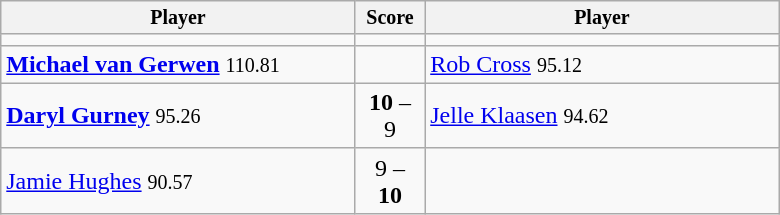<table class="wikitable">
<tr style="font-size:10pt;font-weight:bold">
<th width=230>Player</th>
<th width=40>Score</th>
<th width=230>Player</th>
</tr>
<tr>
<td></td>
<td align=center></td>
<td></td>
</tr>
<tr>
<td> <strong><a href='#'>Michael van Gerwen</a></strong> <small><span>110.81</span></small></td>
<td align=center></td>
<td> <a href='#'>Rob Cross</a> <small><span>95.12</span></small></td>
</tr>
<tr>
<td> <strong><a href='#'>Daryl Gurney</a></strong> <small><span>95.26</span></small></td>
<td align=center><strong>10</strong> – 9</td>
<td> <a href='#'>Jelle Klaasen</a> <small><span>94.62</span></small></td>
</tr>
<tr>
<td> <a href='#'>Jamie Hughes</a> <small><span>90.57</span></small></td>
<td align=center>9 – <strong>10</strong></td>
<td></td>
</tr>
</table>
